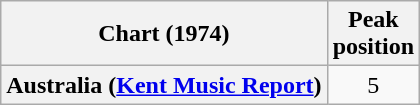<table class="wikitable sortable plainrowheaders">
<tr>
<th scope="col">Chart (1974)</th>
<th scope="col">Peak<br>position</th>
</tr>
<tr>
<th scope="row">Australia (<a href='#'>Kent Music Report</a>)</th>
<td style="text-align:center;">5</td>
</tr>
</table>
